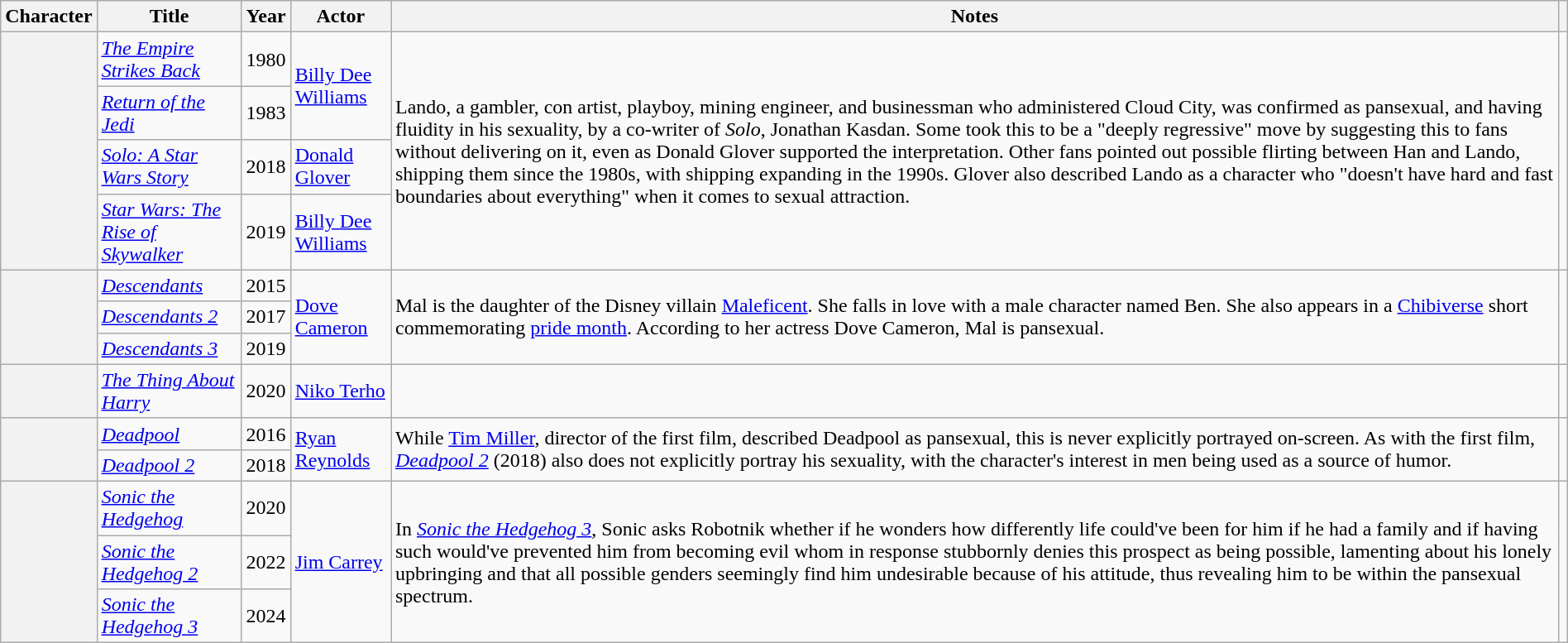<table class="wikitable sortable" style="width: 100%">
<tr>
<th>Character</th>
<th>Title</th>
<th>Year</th>
<th>Actor</th>
<th scope="col" class="unsortable">Notes</th>
<th scope="col" class="unsortable"></th>
</tr>
<tr>
<th scope="row" rowspan="4"></th>
<td><em><a href='#'>The Empire Strikes Back</a></em></td>
<td>1980</td>
<td rowspan="2"><a href='#'>Billy Dee Williams</a></td>
<td rowspan="4">Lando, a gambler, con artist, playboy, mining engineer, and businessman who administered Cloud City, was confirmed as pansexual, and having fluidity in his sexuality, by a co-writer of <em>Solo</em>, Jonathan Kasdan. Some took this to be a "deeply regressive" move by suggesting this to fans without delivering on it, even as Donald Glover supported the interpretation. Other fans pointed out possible flirting between Han and Lando, shipping them since the 1980s, with shipping expanding in the 1990s. Glover also described Lando as a character who "doesn't have hard and fast boundaries about everything" when it comes to sexual attraction.</td>
<td rowspan="4"></td>
</tr>
<tr>
<td><em><a href='#'>Return of the Jedi</a></em></td>
<td>1983</td>
</tr>
<tr>
<td><em><a href='#'>Solo: A Star Wars Story</a></em></td>
<td>2018</td>
<td><a href='#'>Donald Glover</a></td>
</tr>
<tr>
<td><em><a href='#'>Star Wars: The Rise of Skywalker</a></em></td>
<td>2019</td>
<td><a href='#'>Billy Dee Williams</a></td>
</tr>
<tr>
<th scope="row" rowspan="3"></th>
<td><em><a href='#'>Descendants</a></em></td>
<td>2015</td>
<td rowspan="3"><a href='#'>Dove Cameron</a></td>
<td rowspan="3">Mal is the daughter of the Disney villain <a href='#'>Maleficent</a>. She falls in love with a male character named Ben. She also appears in a <a href='#'>Chibiverse</a> short commemorating <a href='#'>pride month</a>. According to her actress Dove Cameron, Mal is pansexual.</td>
<td rowspan="3"></td>
</tr>
<tr>
<td><em><a href='#'>Descendants 2</a></em></td>
<td>2017</td>
</tr>
<tr>
<td><em><a href='#'>Descendants 3</a></em></td>
<td>2019</td>
</tr>
<tr>
<th scope="row"></th>
<td><em><a href='#'>The Thing About Harry</a></em></td>
<td>2020</td>
<td><a href='#'>Niko Terho</a></td>
<td></td>
<td></td>
</tr>
<tr>
<th scope="row" rowspan="2"></th>
<td><em><a href='#'>Deadpool</a></em></td>
<td>2016</td>
<td rowspan="2"><a href='#'>Ryan Reynolds</a></td>
<td rowspan="2">While <a href='#'>Tim Miller</a>, director of the first film, described Deadpool as pansexual, this is never explicitly portrayed on-screen. As with the first film, <em><a href='#'>Deadpool 2</a></em> (2018) also does not explicitly portray his sexuality, with the character's interest in men being used as a source of humor.</td>
<td rowspan="2"></td>
</tr>
<tr>
<td><em><a href='#'>Deadpool 2</a></em></td>
<td>2018</td>
</tr>
<tr>
<th scope="row" rowspan="3"></th>
<td><em><a href='#'>Sonic the Hedgehog</a></em></td>
<td>2020</td>
<td rowspan="3"><a href='#'>Jim Carrey</a></td>
<td rowspan="3">In <em><a href='#'>Sonic the Hedgehog 3</a></em>, Sonic asks Robotnik whether if he wonders how differently life could've been for him if he had a family and if having such would've prevented him from becoming evil whom in response stubbornly denies this prospect as being possible, lamenting about his lonely upbringing and that all possible genders seemingly find him undesirable because of his attitude, thus revealing him to be within the pansexual spectrum.</td>
</tr>
<tr>
<td><em><a href='#'>Sonic the Hedgehog 2</a></em></td>
<td>2022</td>
</tr>
<tr>
<td><em><a href='#'>Sonic the Hedgehog 3</a></em></td>
<td>2024</td>
</tr>
</table>
